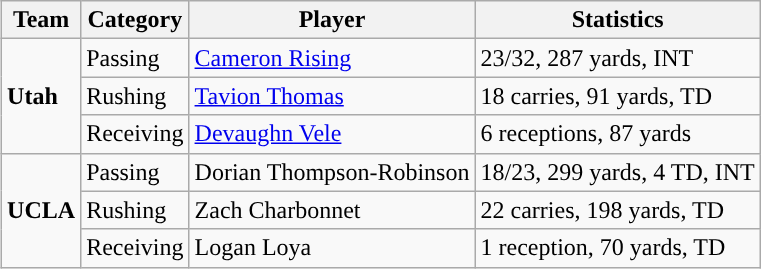<table class="wikitable" style="float: right;">
<tr>
<th>Team</th>
<th>Category</th>
<th>Player</th>
<th>Statistics</th>
</tr>
<tr>
<td rowspan=3><strong>Utah</strong></td>
<td>Passing</td>
<td><a href='#'>Cameron Rising</a></td>
<td>23/32, 287 yards, INT</td>
</tr>
<tr>
<td>Rushing</td>
<td><a href='#'>Tavion Thomas</a></td>
<td>18 carries, 91 yards, TD</td>
</tr>
<tr>
<td>Receiving</td>
<td><a href='#'>Devaughn Vele</a></td>
<td>6 receptions, 87 yards</td>
</tr>
<tr>
<td rowspan=3><strong>UCLA</strong></td>
<td>Passing</td>
<td>Dorian Thompson-Robinson</td>
<td>18/23, 299 yards, 4 TD, INT</td>
</tr>
<tr>
<td>Rushing</td>
<td>Zach Charbonnet</td>
<td>22 carries, 198 yards, TD</td>
</tr>
<tr>
<td>Receiving</td>
<td>Logan Loya</td>
<td>1 reception, 70 yards, TD</td>
</tr>
</table>
